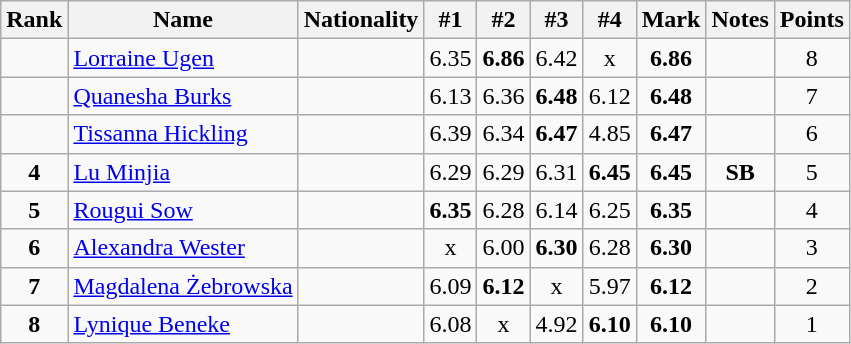<table class="wikitable sortable" style="text-align:center">
<tr>
<th>Rank</th>
<th>Name</th>
<th>Nationality</th>
<th>#1</th>
<th>#2</th>
<th>#3</th>
<th>#4</th>
<th>Mark</th>
<th>Notes</th>
<th>Points</th>
</tr>
<tr>
<td></td>
<td align=left><a href='#'>Lorraine Ugen</a></td>
<td align=left></td>
<td>6.35</td>
<td><strong>6.86</strong></td>
<td>6.42</td>
<td>x</td>
<td><strong>6.86</strong></td>
<td></td>
<td>8</td>
</tr>
<tr>
<td></td>
<td align=left><a href='#'>Quanesha Burks</a></td>
<td align=left></td>
<td>6.13</td>
<td>6.36</td>
<td><strong>6.48</strong></td>
<td>6.12</td>
<td><strong>6.48</strong></td>
<td></td>
<td>7</td>
</tr>
<tr>
<td></td>
<td align=left><a href='#'>Tissanna Hickling</a></td>
<td align=left></td>
<td>6.39</td>
<td>6.34</td>
<td><strong>6.47</strong></td>
<td>4.85</td>
<td><strong>6.47</strong></td>
<td></td>
<td>6</td>
</tr>
<tr>
<td><strong>4</strong></td>
<td align=left><a href='#'>Lu Minjia</a></td>
<td align=left></td>
<td>6.29</td>
<td>6.29</td>
<td>6.31</td>
<td><strong>6.45</strong></td>
<td><strong>6.45</strong></td>
<td><strong>SB </strong></td>
<td>5</td>
</tr>
<tr>
<td><strong>5</strong></td>
<td align=left><a href='#'>Rougui Sow</a></td>
<td align=left></td>
<td><strong>6.35</strong></td>
<td>6.28</td>
<td>6.14</td>
<td>6.25</td>
<td><strong>6.35</strong></td>
<td></td>
<td>4</td>
</tr>
<tr>
<td><strong>6</strong></td>
<td align=left><a href='#'>Alexandra Wester</a></td>
<td align=left></td>
<td>x</td>
<td>6.00</td>
<td><strong>6.30</strong></td>
<td>6.28</td>
<td><strong>6.30</strong></td>
<td></td>
<td>3</td>
</tr>
<tr>
<td><strong>7</strong></td>
<td align=left><a href='#'>Magdalena Żebrowska</a></td>
<td align=left></td>
<td>6.09</td>
<td><strong>6.12</strong></td>
<td>x</td>
<td>5.97</td>
<td><strong>6.12</strong></td>
<td></td>
<td>2</td>
</tr>
<tr>
<td><strong>8</strong></td>
<td align=left><a href='#'>Lynique Beneke</a></td>
<td align=left></td>
<td>6.08</td>
<td>x</td>
<td>4.92</td>
<td><strong>6.10</strong></td>
<td><strong>6.10</strong></td>
<td></td>
<td>1</td>
</tr>
</table>
